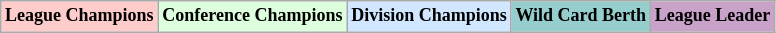<table class="wikitable"  style="margin:center; font-size:75%;">
<tr>
<td style="text-align:center; background:#fcc;"><strong>League Champions</strong></td>
<td style="text-align:center; background:#dfd;"><strong>Conference Champions</strong></td>
<td style="text-align:center; background:#d0e7ff;"><strong>Division Champions</strong></td>
<td style="text-align:center; background:#96cdcd;"><strong>Wild Card Berth</strong></td>
<td style="text-align:center; background:#c8a2c8;"><strong>League Leader</strong></td>
</tr>
</table>
